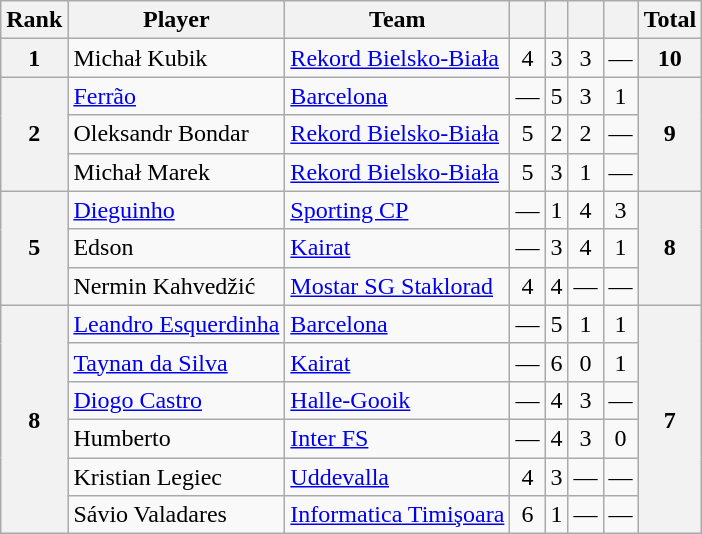<table class="wikitable" style="text-align:center">
<tr>
<th>Rank</th>
<th>Player</th>
<th>Team</th>
<th></th>
<th></th>
<th></th>
<th></th>
<th>Total</th>
</tr>
<tr>
<th>1</th>
<td align=left> Michał Kubik</td>
<td align=left> <a href='#'>Rekord Bielsko-Biała</a></td>
<td>4</td>
<td>3</td>
<td>3</td>
<td>—</td>
<th>10</th>
</tr>
<tr>
<th rowspan=3>2</th>
<td align=left> <a href='#'>Ferrão</a></td>
<td align=left> <a href='#'>Barcelona</a></td>
<td>—</td>
<td>5</td>
<td>3</td>
<td>1</td>
<th rowspan=3>9</th>
</tr>
<tr>
<td align=left> Oleksandr Bondar</td>
<td align=left> <a href='#'>Rekord Bielsko-Biała</a></td>
<td>5</td>
<td>2</td>
<td>2</td>
<td>—</td>
</tr>
<tr>
<td align=left> Michał Marek</td>
<td align=left> <a href='#'>Rekord Bielsko-Biała</a></td>
<td>5</td>
<td>3</td>
<td>1</td>
<td>—</td>
</tr>
<tr>
<th rowspan=3>5</th>
<td align=left> <a href='#'>Dieguinho</a></td>
<td align=left> <a href='#'>Sporting CP</a></td>
<td>—</td>
<td>1</td>
<td>4</td>
<td>3</td>
<th rowspan=3>8</th>
</tr>
<tr>
<td align=left> Edson</td>
<td align=left> <a href='#'>Kairat</a></td>
<td>—</td>
<td>3</td>
<td>4</td>
<td>1</td>
</tr>
<tr>
<td align=left> Nermin Kahvedžić</td>
<td align=left> <a href='#'>Mostar SG Staklorad</a></td>
<td>4</td>
<td>4</td>
<td>—</td>
<td>—</td>
</tr>
<tr>
<th rowspan=6>8</th>
<td align=left> <a href='#'>Leandro Esquerdinha</a></td>
<td align=left> <a href='#'>Barcelona</a></td>
<td>—</td>
<td>5</td>
<td>1</td>
<td>1</td>
<th rowspan=6>7</th>
</tr>
<tr>
<td align=left> <a href='#'>Taynan da Silva</a></td>
<td align=left> <a href='#'>Kairat</a></td>
<td>—</td>
<td>6</td>
<td>0</td>
<td>1</td>
</tr>
<tr>
<td align=left> <a href='#'>Diogo Castro</a></td>
<td align=left> <a href='#'>Halle-Gooik</a></td>
<td>—</td>
<td>4</td>
<td>3</td>
<td>—</td>
</tr>
<tr>
<td align=left> Humberto</td>
<td align=left> <a href='#'>Inter FS</a></td>
<td>—</td>
<td>4</td>
<td>3</td>
<td>0</td>
</tr>
<tr>
<td align=left> Kristian Legiec</td>
<td align=left> <a href='#'>Uddevalla</a></td>
<td>4</td>
<td>3</td>
<td>—</td>
<td>—</td>
</tr>
<tr>
<td align=left> Sávio Valadares</td>
<td align=left> <a href='#'>Informatica Timişoara</a></td>
<td>6</td>
<td>1</td>
<td>—</td>
<td>—</td>
</tr>
</table>
